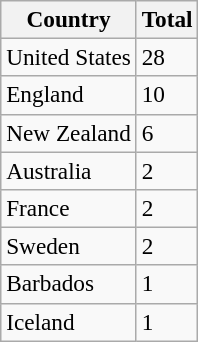<table class="wikitable sortable" style="font-size:97%;">
<tr>
<th>Country</th>
<th>Total</th>
</tr>
<tr>
<td>United States</td>
<td>28</td>
</tr>
<tr>
<td>England</td>
<td>10</td>
</tr>
<tr>
<td>New Zealand</td>
<td>6</td>
</tr>
<tr>
<td>Australia</td>
<td>2</td>
</tr>
<tr>
<td>France</td>
<td>2</td>
</tr>
<tr>
<td>Sweden</td>
<td>2</td>
</tr>
<tr>
<td>Barbados</td>
<td>1</td>
</tr>
<tr>
<td>Iceland</td>
<td>1</td>
</tr>
</table>
